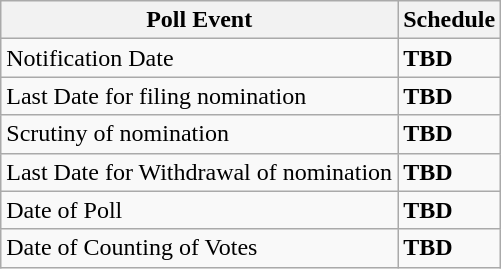<table class="wikitable">
<tr>
<th>Poll Event</th>
<th>Schedule</th>
</tr>
<tr>
<td>Notification Date</td>
<td><strong>TBD</strong></td>
</tr>
<tr>
<td>Last Date for filing nomination</td>
<td><strong>TBD</strong></td>
</tr>
<tr>
<td>Scrutiny of nomination</td>
<td><strong>TBD</strong></td>
</tr>
<tr>
<td>Last Date for Withdrawal of nomination</td>
<td><strong>TBD</strong></td>
</tr>
<tr>
<td>Date of Poll</td>
<td><strong>TBD</strong></td>
</tr>
<tr>
<td>Date of Counting of Votes</td>
<td><strong>TBD</strong></td>
</tr>
</table>
